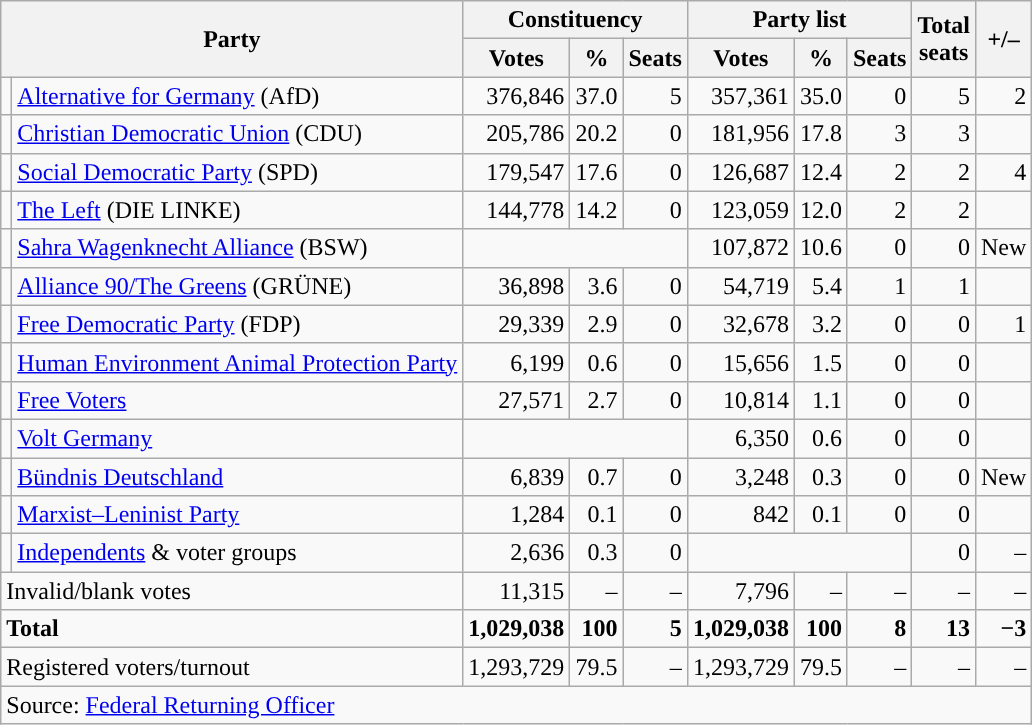<table class="wikitable" style="text-align:right">
<tr>
<th colspan="2" rowspan="2">Party</th>
<th colspan="3">Constituency</th>
<th colspan="3">Party list</th>
<th rowspan="2">Total<br>seats</th>
<th rowspan="2">+/–</th>
</tr>
<tr>
<th>Votes</th>
<th>%</th>
<th>Seats</th>
<th>Votes</th>
<th>%</th>
<th>Seats</th>
</tr>
<tr>
<td></td>
<td align="left"><a href='#'>Alternative for Germany</a> (AfD)</td>
<td>376,846</td>
<td>37.0</td>
<td>5</td>
<td>357,361</td>
<td>35.0</td>
<td>0</td>
<td>5</td>
<td> 2</td>
</tr>
<tr>
<td></td>
<td align="left"><a href='#'>Christian Democratic Union</a> (CDU)</td>
<td>205,786</td>
<td>20.2</td>
<td>0</td>
<td>181,956</td>
<td>17.8</td>
<td>3</td>
<td>3</td>
<td></td>
</tr>
<tr>
<td></td>
<td align="left"><a href='#'>Social Democratic Party</a> (SPD)</td>
<td>179,547</td>
<td>17.6</td>
<td>0</td>
<td>126,687</td>
<td>12.4</td>
<td>2</td>
<td>2</td>
<td> 4</td>
</tr>
<tr>
<td></td>
<td align="left"><a href='#'>The Left</a> (DIE LINKE)</td>
<td>144,778</td>
<td>14.2</td>
<td>0</td>
<td>123,059</td>
<td>12.0</td>
<td>2</td>
<td>2</td>
<td></td>
</tr>
<tr>
<td style="background-color:"></td>
<td align="left"><a href='#'>Sahra Wagenknecht Alliance</a> (BSW)</td>
<td colspan="3"></td>
<td>107,872</td>
<td>10.6</td>
<td>0</td>
<td>0</td>
<td>New</td>
</tr>
<tr>
<td></td>
<td align="left"><a href='#'>Alliance 90/The Greens</a> (GRÜNE)</td>
<td>36,898</td>
<td>3.6</td>
<td>0</td>
<td>54,719</td>
<td>5.4</td>
<td>1</td>
<td>1</td>
<td></td>
</tr>
<tr>
<td></td>
<td align="left"><a href='#'>Free Democratic Party</a> (FDP)</td>
<td>29,339</td>
<td>2.9</td>
<td>0</td>
<td>32,678</td>
<td>3.2</td>
<td>0</td>
<td>0</td>
<td> 1</td>
</tr>
<tr>
<td style="background-color:"></td>
<td align="left"><a href='#'>Human Environment Animal Protection Party</a></td>
<td>6,199</td>
<td>0.6</td>
<td>0</td>
<td>15,656</td>
<td>1.5</td>
<td>0</td>
<td>0</td>
<td></td>
</tr>
<tr>
<td style="background-color:"></td>
<td align="left"><a href='#'>Free Voters</a></td>
<td>27,571</td>
<td>2.7</td>
<td>0</td>
<td>10,814</td>
<td>1.1</td>
<td>0</td>
<td>0</td>
<td></td>
</tr>
<tr>
<td style="background-color:"></td>
<td align="left"><a href='#'>Volt Germany</a></td>
<td colspan="3"></td>
<td>6,350</td>
<td>0.6</td>
<td>0</td>
<td>0</td>
<td></td>
</tr>
<tr>
<td style="background-color:"></td>
<td align="left"><a href='#'>Bündnis Deutschland</a></td>
<td>6,839</td>
<td>0.7</td>
<td>0</td>
<td>3,248</td>
<td>0.3</td>
<td>0</td>
<td>0</td>
<td>New</td>
</tr>
<tr>
<td style="background-color:"></td>
<td align="left"><a href='#'>Marxist–Leninist Party</a></td>
<td>1,284</td>
<td>0.1</td>
<td>0</td>
<td>842</td>
<td>0.1</td>
<td>0</td>
<td>0</td>
<td></td>
</tr>
<tr>
<td style="background-color:"></td>
<td align="left"><a href='#'>Independents</a> & voter groups</td>
<td>2,636</td>
<td>0.3</td>
<td>0</td>
<td colspan="3"></td>
<td>0</td>
<td>–</td>
</tr>
<tr>
<td colspan="2" align="left">Invalid/blank votes</td>
<td>11,315</td>
<td>–</td>
<td>–</td>
<td>7,796</td>
<td>–</td>
<td>–</td>
<td>–</td>
<td>–</td>
</tr>
<tr>
<td colspan="2" align="left"><strong>Total</strong></td>
<td><strong>1,029,038</strong></td>
<td><strong>100</strong></td>
<td><strong>5</strong></td>
<td><strong>1,029,038</strong></td>
<td><strong>100</strong></td>
<td><strong>8</strong></td>
<td><strong>13</strong></td>
<td><strong>−3</strong></td>
</tr>
<tr>
<td colspan="2" align="left">Registered voters/turnout</td>
<td>1,293,729</td>
<td>79.5</td>
<td>–</td>
<td>1,293,729</td>
<td>79.5</td>
<td>–</td>
<td>–</td>
<td>–</td>
</tr>
<tr>
<td colspan="10" align="left">Source: <a href='#'>Federal Returning Officer</a></td>
</tr>
</table>
